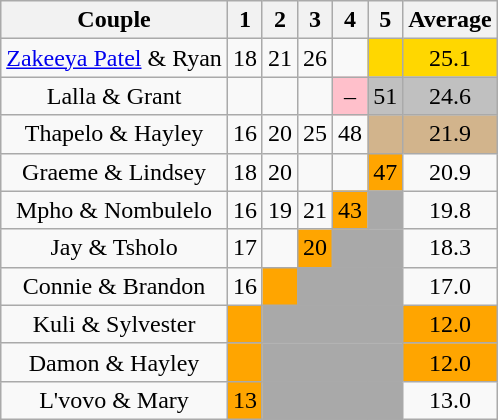<table class="wikitable sortable" style="margin:auto; text-align:center;">
<tr>
<th>Couple</th>
<th>1</th>
<th>2</th>
<th>3</th>
<th>4</th>
<th>5</th>
<th>Average</th>
</tr>
<tr>
<td><a href='#'>Zakeeya Patel</a> & Ryan</td>
<td>18</td>
<td>21</td>
<td>26</td>
<td></td>
<td bgcolor=gold></td>
<td bgcolor=gold>25.1</td>
</tr>
<tr>
<td>Lalla & Grant</td>
<td></td>
<td></td>
<td></td>
<td bgcolor=pink>–</td>
<td style="background:silver;">51</td>
<td style="background:silver;">24.6</td>
</tr>
<tr>
<td>Thapelo & Hayley</td>
<td>16</td>
<td>20</td>
<td>25</td>
<td>48</td>
<td bgcolor=tan></td>
<td bgcolor=tan>21.9</td>
</tr>
<tr>
<td>Graeme & Lindsey</td>
<td>18</td>
<td>20</td>
<td></td>
<td></td>
<td style="background:orange;">47</td>
<td>20.9</td>
</tr>
<tr>
<td>Mpho & Nombulelo</td>
<td>16</td>
<td>19</td>
<td>21</td>
<td style="background:orange;">43</td>
<td style="background:darkgrey;"></td>
<td>19.8</td>
</tr>
<tr>
<td>Jay & Tsholo</td>
<td>17</td>
<td></td>
<td style="background:orange;">20</td>
<td style="background:darkgrey;" colspan="2"></td>
<td>18.3</td>
</tr>
<tr>
<td>Connie & Brandon</td>
<td>16</td>
<td style="background:orange;"></td>
<td style="background:darkgrey;" colspan="3"></td>
<td>17.0</td>
</tr>
<tr>
<td>Kuli & Sylvester</td>
<td style="background:orange;"></td>
<td style="background:darkgrey;" colspan="4"></td>
<td style="background:orange;">12.0</td>
</tr>
<tr>
<td>Damon & Hayley</td>
<td style="background:orange;"></td>
<td style="background:darkgrey;" colspan="4"></td>
<td style="background:orange;">12.0</td>
</tr>
<tr>
<td>L'vovo & Mary</td>
<td style="background:orange;">13</td>
<td style="background:darkgrey;" colspan="4"></td>
<td>13.0</td>
</tr>
</table>
